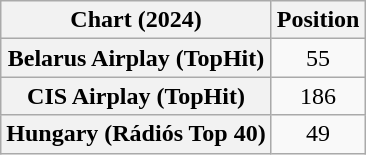<table class="wikitable sortable plainrowheaders" style="text-align:center">
<tr>
<th scope="col">Chart (2024)</th>
<th scope="col">Position</th>
</tr>
<tr>
<th scope="row">Belarus Airplay (TopHit)</th>
<td>55</td>
</tr>
<tr>
<th scope="row">CIS Airplay (TopHit)</th>
<td>186</td>
</tr>
<tr>
<th scope="row">Hungary (Rádiós Top 40)</th>
<td>49</td>
</tr>
</table>
